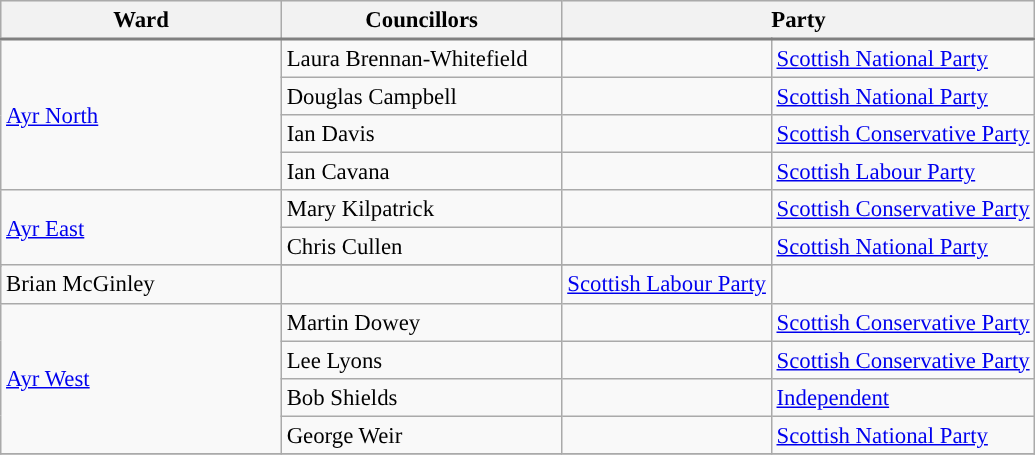<table class="wikitable" style="font-size: 95%;">
<tr style="background-color:#E9E9E9; border-bottom: 2px solid gray;">
<th width="180">Ward</th>
<th width="180">Councillors</th>
<th colspan=2 width="120">Party</th>
</tr>
<tr>
<td rowspan=4><a href='#'>Ayr North</a></td>
<td>Laura Brennan-Whitefield</td>
<td></td>
<td><a href='#'>Scottish National Party</a></td>
</tr>
<tr>
<td>Douglas Campbell</td>
<td></td>
<td><a href='#'>Scottish National Party</a></td>
</tr>
<tr>
<td>Ian Davis</td>
<td></td>
<td><a href='#'>Scottish Conservative Party</a></td>
</tr>
<tr>
<td>Ian Cavana</td>
<td></td>
<td><a href='#'>Scottish Labour Party</a></td>
</tr>
<tr>
<td rowspan=3><a href='#'>Ayr East</a></td>
<td>Mary Kilpatrick</td>
<td></td>
<td><a href='#'>Scottish Conservative Party</a></td>
</tr>
<tr>
<td>Chris Cullen</td>
<td></td>
<td><a href='#'>Scottish National Party</a></td>
</tr>
<tr>
</tr>
<tr>
<td>Brian McGinley</td>
<td></td>
<td><a href='#'>Scottish Labour Party</a></td>
</tr>
<tr>
<td rowspan=4><a href='#'>Ayr West</a></td>
<td>Martin Dowey</td>
<td></td>
<td><a href='#'>Scottish Conservative Party</a></td>
</tr>
<tr>
<td>Lee Lyons</td>
<td></td>
<td><a href='#'>Scottish Conservative Party</a></td>
</tr>
<tr>
<td>Bob Shields</td>
<td></td>
<td><a href='#'>Independent</a></td>
</tr>
<tr>
<td>George Weir</td>
<td></td>
<td><a href='#'>Scottish National Party</a></td>
</tr>
<tr>
</tr>
</table>
